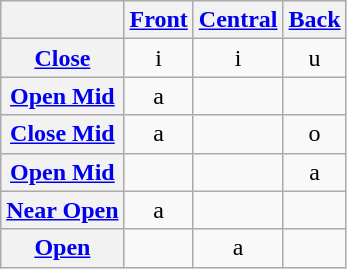<table class="wikitable" style="text-align:center">
<tr>
<th></th>
<th><a href='#'>Front</a></th>
<th><a href='#'>Central</a></th>
<th><a href='#'>Back</a></th>
</tr>
<tr>
<th><a href='#'>Close</a></th>
<td>i </td>
<td>i </td>
<td>u </td>
</tr>
<tr>
<th><a href='#'>Open Mid</a></th>
<td>a </td>
<td></td>
<td></td>
</tr>
<tr>
<th><a href='#'>Close Mid</a></th>
<td>a </td>
<td></td>
<td>o </td>
</tr>
<tr>
<th><a href='#'>Open Mid</a></th>
<td></td>
<td></td>
<td>a </td>
</tr>
<tr>
<th><a href='#'>Near Open</a></th>
<td>a </td>
<td></td>
<td></td>
</tr>
<tr>
<th><a href='#'>Open</a></th>
<td></td>
<td>a </td>
<td></td>
</tr>
</table>
